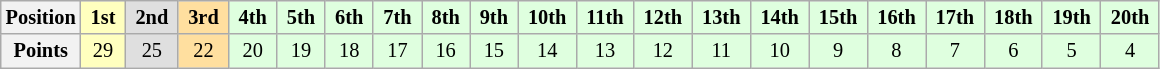<table class="wikitable" style="font-size:85%; text-align:center">
<tr>
<th>Position</th>
<td style="background:#FFFFBF;"> <strong>1st</strong> </td>
<td style="background:#DFDFDF;"> <strong>2nd</strong> </td>
<td style="background:#FFDF9F;"> <strong>3rd</strong> </td>
<td style="background:#DFFFDF;"> <strong>4th</strong> </td>
<td style="background:#DFFFDF;"> <strong>5th</strong> </td>
<td style="background:#DFFFDF;"> <strong>6th</strong> </td>
<td style="background:#DFFFDF;"> <strong>7th</strong> </td>
<td style="background:#DFFFDF;"> <strong>8th</strong> </td>
<td style="background:#DFFFDF;"> <strong>9th</strong> </td>
<td style="background:#DFFFDF;"> <strong>10th</strong> </td>
<td style="background:#DFFFDF;"> <strong>11th</strong> </td>
<td style="background:#DFFFDF;"> <strong>12th</strong> </td>
<td style="background:#DFFFDF;"> <strong>13th</strong> </td>
<td style="background:#DFFFDF;"> <strong>14th</strong> </td>
<td style="background:#DFFFDF;"> <strong>15th</strong> </td>
<td style="background:#DFFFDF;"> <strong>16th</strong> </td>
<td style="background:#DFFFDF;"> <strong>17th</strong> </td>
<td style="background:#DFFFDF;"> <strong>18th</strong> </td>
<td style="background:#DFFFDF;"> <strong>19th</strong> </td>
<td style="background:#DFFFDF;"> <strong>20th</strong> </td>
</tr>
<tr>
<th>Points</th>
<td style="background:#FFFFBF;">29</td>
<td style="background:#DFDFDF;">25</td>
<td style="background:#FFDF9F;">22</td>
<td style="background:#DFFFDF;">20</td>
<td style="background:#DFFFDF;">19</td>
<td style="background:#DFFFDF;">18</td>
<td style="background:#DFFFDF;">17</td>
<td style="background:#DFFFDF;">16</td>
<td style="background:#DFFFDF;">15</td>
<td style="background:#DFFFDF;">14</td>
<td style="background:#DFFFDF;">13</td>
<td style="background:#DFFFDF;">12</td>
<td style="background:#DFFFDF;">11</td>
<td style="background:#DFFFDF;">10</td>
<td style="background:#DFFFDF;">9</td>
<td style="background:#DFFFDF;">8</td>
<td style="background:#DFFFDF;">7</td>
<td style="background:#DFFFDF;">6</td>
<td style="background:#DFFFDF;">5</td>
<td style="background:#DFFFDF;">4</td>
</tr>
</table>
